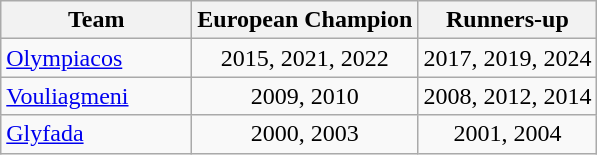<table class="wikitable">
<tr>
<th>Team</th>
<th>European Champion</th>
<th>Runners-up</th>
</tr>
<tr>
<td width=120><a href='#'>Olympiacos</a></td>
<td align=center>2015, 2021, 2022</td>
<td align=center>2017, 2019, 2024</td>
</tr>
<tr>
<td width=120><a href='#'>Vouliagmeni</a></td>
<td align=center>2009, 2010</td>
<td align=center>2008, 2012, 2014</td>
</tr>
<tr>
<td width=120><a href='#'>Glyfada</a></td>
<td align=center>2000, 2003</td>
<td align=center>2001, 2004</td>
</tr>
</table>
